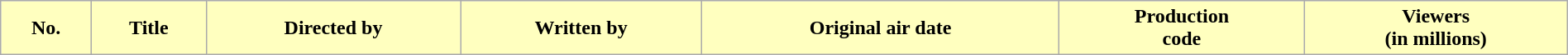<table class="wikitable plainrowheaders" style="width:100%; background:#fff;">
<tr>
<th style="background:#FFFFBF;">No.</th>
<th style="background:#FFFFBF;">Title</th>
<th style="background:#FFFFBF;">Directed by</th>
<th style="background:#FFFFBF;">Written by</th>
<th style="background:#FFFFBF;">Original air date</th>
<th style="background:#FFFFBF;">Production<br>code</th>
<th style="background:#FFFFBF;">Viewers<br>(in millions)<br>











</th>
</tr>
</table>
